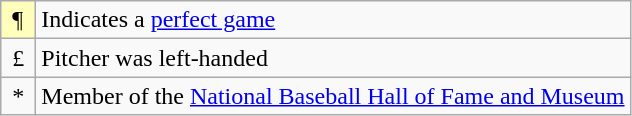<table class="wikitable" border="1">
<tr>
<td bgcolor="#ffffbb"> ¶ </td>
<td>Indicates a <a href='#'>perfect game</a></td>
</tr>
<tr>
<td> £ </td>
<td>Pitcher was left-handed</td>
</tr>
<tr>
<td> * </td>
<td>Member of the <a href='#'>National Baseball Hall of Fame and Museum</a></td>
</tr>
</table>
